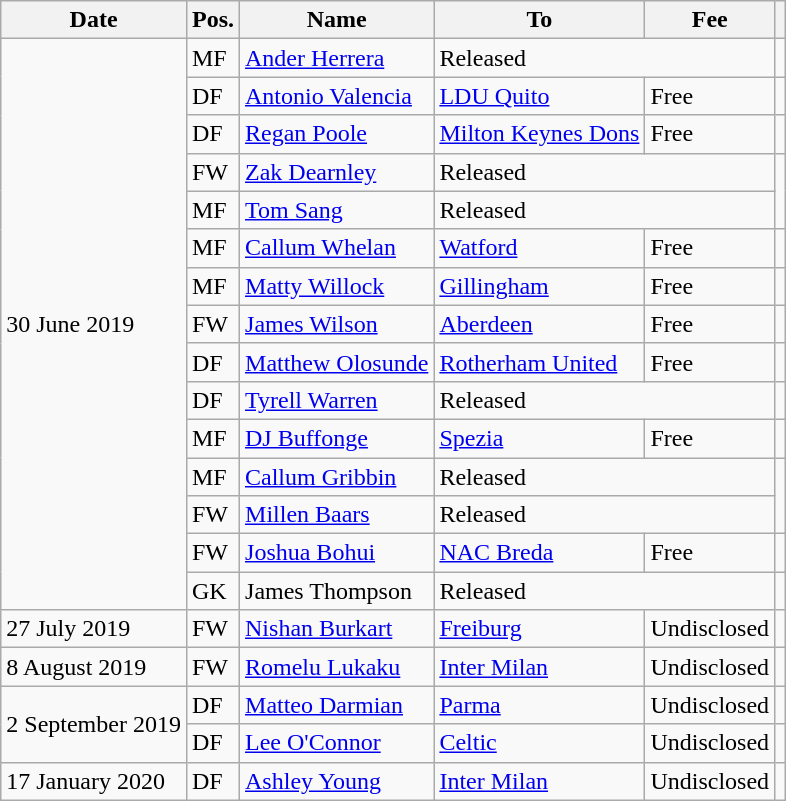<table class="wikitable">
<tr>
<th>Date</th>
<th>Pos.</th>
<th>Name</th>
<th>To</th>
<th>Fee</th>
<th></th>
</tr>
<tr>
<td rowspan="15">30 June 2019</td>
<td>MF</td>
<td> <a href='#'>Ander Herrera</a></td>
<td colspan="2">Released</td>
<td></td>
</tr>
<tr>
<td>DF</td>
<td> <a href='#'>Antonio Valencia</a></td>
<td> <a href='#'>LDU Quito</a></td>
<td>Free</td>
<td></td>
</tr>
<tr>
<td>DF</td>
<td> <a href='#'>Regan Poole</a></td>
<td><a href='#'>Milton Keynes Dons</a></td>
<td>Free</td>
<td></td>
</tr>
<tr>
<td>FW</td>
<td> <a href='#'>Zak Dearnley</a></td>
<td colspan="2">Released</td>
<td rowspan="2"></td>
</tr>
<tr>
<td>MF</td>
<td> <a href='#'>Tom Sang</a></td>
<td colspan="2">Released</td>
</tr>
<tr>
<td>MF</td>
<td> <a href='#'>Callum Whelan</a></td>
<td><a href='#'>Watford</a></td>
<td>Free</td>
<td></td>
</tr>
<tr>
<td>MF</td>
<td> <a href='#'>Matty Willock</a></td>
<td><a href='#'>Gillingham</a></td>
<td>Free</td>
<td></td>
</tr>
<tr>
<td>FW</td>
<td> <a href='#'>James Wilson</a></td>
<td> <a href='#'>Aberdeen</a></td>
<td>Free</td>
<td></td>
</tr>
<tr>
<td>DF</td>
<td> <a href='#'>Matthew Olosunde</a></td>
<td><a href='#'>Rotherham United</a></td>
<td>Free</td>
<td></td>
</tr>
<tr>
<td>DF</td>
<td> <a href='#'>Tyrell Warren</a></td>
<td colspan="2">Released</td>
<td></td>
</tr>
<tr>
<td>MF</td>
<td> <a href='#'>DJ Buffonge</a></td>
<td> <a href='#'>Spezia</a></td>
<td>Free</td>
<td></td>
</tr>
<tr>
<td>MF</td>
<td> <a href='#'>Callum Gribbin</a></td>
<td colspan="2">Released</td>
<td rowspan="2"></td>
</tr>
<tr>
<td>FW</td>
<td> <a href='#'>Millen Baars</a></td>
<td colspan="2">Released</td>
</tr>
<tr>
<td>FW</td>
<td> <a href='#'>Joshua Bohui</a></td>
<td> <a href='#'>NAC Breda</a></td>
<td>Free</td>
<td></td>
</tr>
<tr>
<td>GK</td>
<td> James Thompson</td>
<td colspan="2">Released</td>
<td></td>
</tr>
<tr>
<td>27 July 2019</td>
<td>FW</td>
<td> <a href='#'>Nishan Burkart</a></td>
<td> <a href='#'>Freiburg</a></td>
<td>Undisclosed</td>
<td></td>
</tr>
<tr>
<td>8 August 2019</td>
<td>FW</td>
<td> <a href='#'>Romelu Lukaku</a></td>
<td> <a href='#'>Inter Milan</a></td>
<td>Undisclosed</td>
<td></td>
</tr>
<tr>
<td rowspan="2">2 September 2019</td>
<td>DF</td>
<td> <a href='#'>Matteo Darmian</a></td>
<td> <a href='#'>Parma</a></td>
<td>Undisclosed</td>
<td></td>
</tr>
<tr>
<td>DF</td>
<td> <a href='#'>Lee O'Connor</a></td>
<td> <a href='#'>Celtic</a></td>
<td>Undisclosed</td>
<td></td>
</tr>
<tr>
<td>17 January 2020</td>
<td>DF</td>
<td> <a href='#'>Ashley Young</a></td>
<td> <a href='#'>Inter Milan</a></td>
<td>Undisclosed</td>
<td></td>
</tr>
</table>
